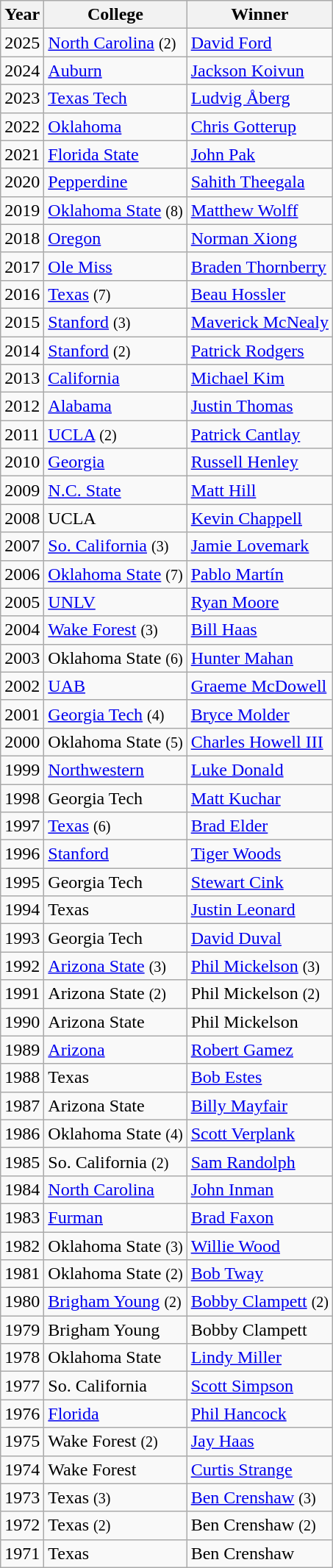<table class="wikitable">
<tr>
<th>Year</th>
<th>College</th>
<th>Winner</th>
</tr>
<tr>
<td>2025</td>
<td><a href='#'>North Carolina</a> <small>(2)</small></td>
<td><a href='#'>David Ford</a></td>
</tr>
<tr>
<td>2024</td>
<td><a href='#'>Auburn</a></td>
<td><a href='#'>Jackson Koivun</a></td>
</tr>
<tr>
<td>2023</td>
<td><a href='#'>Texas Tech</a></td>
<td><a href='#'>Ludvig Åberg</a></td>
</tr>
<tr>
<td>2022</td>
<td><a href='#'>Oklahoma</a></td>
<td><a href='#'>Chris Gotterup</a></td>
</tr>
<tr>
<td>2021</td>
<td><a href='#'>Florida State</a></td>
<td><a href='#'>John Pak</a></td>
</tr>
<tr>
<td>2020</td>
<td><a href='#'>Pepperdine</a></td>
<td><a href='#'>Sahith Theegala</a></td>
</tr>
<tr>
<td>2019</td>
<td><a href='#'>Oklahoma State</a> <small>(8)</small></td>
<td><a href='#'>Matthew Wolff</a></td>
</tr>
<tr>
<td>2018</td>
<td><a href='#'>Oregon</a></td>
<td><a href='#'>Norman Xiong</a></td>
</tr>
<tr>
<td>2017</td>
<td><a href='#'>Ole Miss</a></td>
<td><a href='#'>Braden Thornberry</a></td>
</tr>
<tr>
<td>2016</td>
<td><a href='#'>Texas</a> <small>(7)</small></td>
<td><a href='#'>Beau Hossler</a></td>
</tr>
<tr>
<td>2015</td>
<td><a href='#'>Stanford</a> <small>(3)</small></td>
<td><a href='#'>Maverick McNealy</a></td>
</tr>
<tr>
<td>2014</td>
<td><a href='#'>Stanford</a> <small>(2)</small></td>
<td><a href='#'>Patrick Rodgers</a></td>
</tr>
<tr>
<td>2013</td>
<td><a href='#'>California</a></td>
<td><a href='#'>Michael Kim</a></td>
</tr>
<tr>
<td>2012</td>
<td><a href='#'>Alabama</a></td>
<td><a href='#'>Justin Thomas</a></td>
</tr>
<tr>
<td>2011</td>
<td><a href='#'>UCLA</a> <small>(2)</small></td>
<td><a href='#'>Patrick Cantlay</a></td>
</tr>
<tr>
<td>2010</td>
<td><a href='#'>Georgia</a></td>
<td><a href='#'>Russell Henley</a></td>
</tr>
<tr>
<td>2009</td>
<td><a href='#'>N.C. State</a></td>
<td><a href='#'>Matt Hill</a></td>
</tr>
<tr>
<td>2008</td>
<td>UCLA</td>
<td><a href='#'>Kevin Chappell</a></td>
</tr>
<tr>
<td>2007</td>
<td><a href='#'>So. California</a> <small>(3)</small></td>
<td><a href='#'>Jamie Lovemark</a></td>
</tr>
<tr>
<td>2006</td>
<td><a href='#'>Oklahoma State</a> <small>(7)</small></td>
<td><a href='#'>Pablo Martín</a></td>
</tr>
<tr>
<td>2005</td>
<td><a href='#'>UNLV</a></td>
<td><a href='#'>Ryan Moore</a></td>
</tr>
<tr>
<td>2004</td>
<td><a href='#'>Wake Forest</a> <small>(3)</small></td>
<td><a href='#'>Bill Haas</a></td>
</tr>
<tr>
<td>2003</td>
<td>Oklahoma State <small>(6)</small></td>
<td><a href='#'>Hunter Mahan</a></td>
</tr>
<tr>
<td>2002</td>
<td><a href='#'>UAB</a></td>
<td><a href='#'>Graeme McDowell</a></td>
</tr>
<tr>
<td>2001</td>
<td><a href='#'>Georgia Tech</a> <small>(4)</small></td>
<td><a href='#'>Bryce Molder</a></td>
</tr>
<tr>
<td>2000</td>
<td>Oklahoma State <small>(5)</small></td>
<td><a href='#'>Charles Howell III</a></td>
</tr>
<tr>
<td>1999</td>
<td><a href='#'>Northwestern</a></td>
<td><a href='#'>Luke Donald</a></td>
</tr>
<tr>
<td>1998</td>
<td>Georgia Tech</td>
<td><a href='#'>Matt Kuchar</a></td>
</tr>
<tr>
<td>1997</td>
<td><a href='#'>Texas</a> <small>(6)</small></td>
<td><a href='#'>Brad Elder</a></td>
</tr>
<tr>
<td>1996</td>
<td><a href='#'>Stanford</a></td>
<td><a href='#'>Tiger Woods</a></td>
</tr>
<tr>
<td>1995</td>
<td>Georgia Tech</td>
<td><a href='#'>Stewart Cink</a></td>
</tr>
<tr>
<td>1994</td>
<td>Texas</td>
<td><a href='#'>Justin Leonard</a></td>
</tr>
<tr>
<td>1993</td>
<td>Georgia Tech</td>
<td><a href='#'>David Duval</a></td>
</tr>
<tr>
<td>1992</td>
<td><a href='#'>Arizona State</a> <small>(3)</small></td>
<td><a href='#'>Phil Mickelson</a> <small>(3)</small></td>
</tr>
<tr>
<td>1991</td>
<td>Arizona State <small>(2)</small></td>
<td>Phil Mickelson <small>(2)</small></td>
</tr>
<tr>
<td>1990</td>
<td>Arizona State</td>
<td>Phil Mickelson</td>
</tr>
<tr>
<td>1989</td>
<td><a href='#'>Arizona</a></td>
<td><a href='#'>Robert Gamez</a></td>
</tr>
<tr>
<td>1988</td>
<td>Texas</td>
<td><a href='#'>Bob Estes</a></td>
</tr>
<tr>
<td>1987</td>
<td>Arizona State</td>
<td><a href='#'>Billy Mayfair</a></td>
</tr>
<tr>
<td>1986</td>
<td>Oklahoma State <small>(4)</small></td>
<td><a href='#'>Scott Verplank</a></td>
</tr>
<tr>
<td>1985</td>
<td>So. California <small>(2)</small></td>
<td><a href='#'>Sam Randolph</a></td>
</tr>
<tr>
<td>1984</td>
<td><a href='#'>North Carolina</a></td>
<td><a href='#'>John Inman</a></td>
</tr>
<tr>
<td>1983</td>
<td><a href='#'>Furman</a></td>
<td><a href='#'>Brad Faxon</a></td>
</tr>
<tr>
<td>1982</td>
<td>Oklahoma State <small>(3)</small></td>
<td><a href='#'>Willie Wood</a></td>
</tr>
<tr>
<td>1981</td>
<td>Oklahoma State <small>(2)</small></td>
<td><a href='#'>Bob Tway</a></td>
</tr>
<tr>
<td>1980</td>
<td><a href='#'>Brigham Young</a> <small>(2)</small></td>
<td><a href='#'>Bobby Clampett</a> <small>(2)</small></td>
</tr>
<tr>
<td>1979</td>
<td>Brigham Young</td>
<td>Bobby Clampett</td>
</tr>
<tr>
<td>1978</td>
<td>Oklahoma State</td>
<td><a href='#'>Lindy Miller</a></td>
</tr>
<tr>
<td>1977</td>
<td>So. California</td>
<td><a href='#'>Scott Simpson</a></td>
</tr>
<tr>
<td>1976</td>
<td><a href='#'>Florida</a></td>
<td><a href='#'>Phil Hancock</a></td>
</tr>
<tr>
<td>1975</td>
<td>Wake Forest <small>(2)</small></td>
<td><a href='#'>Jay Haas</a></td>
</tr>
<tr>
<td>1974</td>
<td>Wake Forest</td>
<td><a href='#'>Curtis Strange</a></td>
</tr>
<tr>
<td>1973</td>
<td>Texas <small>(3)</small></td>
<td><a href='#'>Ben Crenshaw</a> <small>(3)</small></td>
</tr>
<tr>
<td>1972</td>
<td>Texas <small>(2)</small></td>
<td>Ben Crenshaw <small>(2)</small></td>
</tr>
<tr>
<td>1971</td>
<td>Texas</td>
<td>Ben Crenshaw</td>
</tr>
</table>
